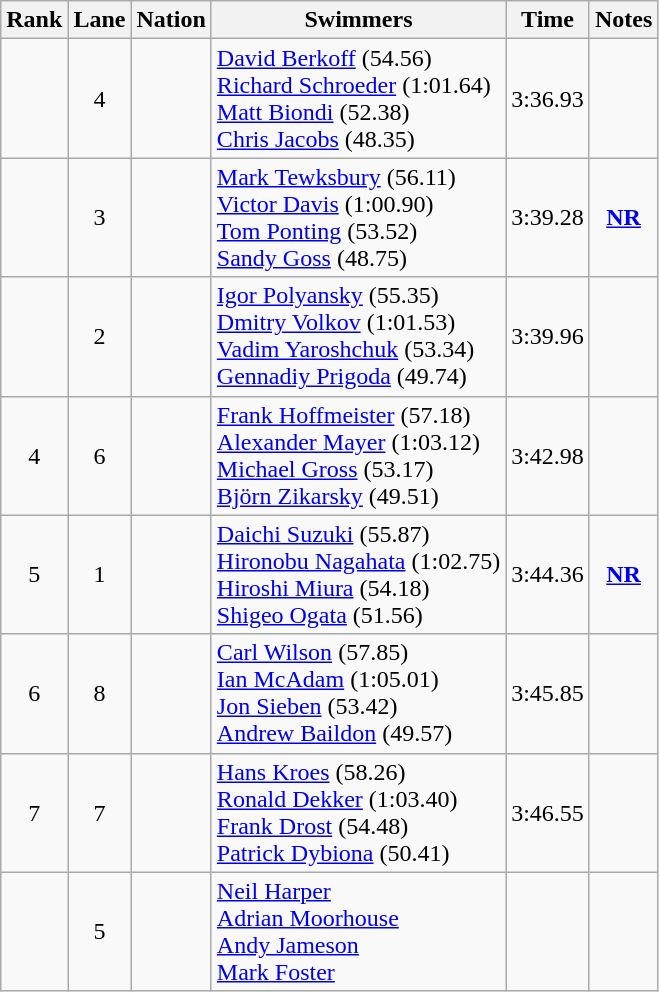<table class="wikitable sortable" style="text-align:center">
<tr>
<th>Rank</th>
<th>Lane</th>
<th>Nation</th>
<th>Swimmers</th>
<th>Time</th>
<th>Notes</th>
</tr>
<tr>
<td></td>
<td>4</td>
<td align=left></td>
<td align=left><a href='#'>David Berkoff</a> (54.56)<br><a href='#'>Richard Schroeder</a> (1:01.64)<br><a href='#'>Matt Biondi</a> (52.38)<br><a href='#'>Chris Jacobs</a> (48.35)</td>
<td>3:36.93</td>
<td></td>
</tr>
<tr>
<td></td>
<td>3</td>
<td align=left></td>
<td align=left><a href='#'>Mark Tewksbury</a> (56.11)<br><a href='#'>Victor Davis</a> (1:00.90)<br><a href='#'>Tom Ponting</a> (53.52)<br><a href='#'>Sandy Goss</a> (48.75)</td>
<td>3:39.28</td>
<td><strong><a href='#'>NR</a></strong></td>
</tr>
<tr>
<td></td>
<td>2</td>
<td align=left></td>
<td align=left><a href='#'>Igor Polyansky</a> (55.35)<br><a href='#'>Dmitry Volkov</a> (1:01.53)<br><a href='#'>Vadim Yaroshchuk</a> (53.34)<br><a href='#'>Gennadiy Prigoda</a> (49.74)</td>
<td>3:39.96</td>
<td></td>
</tr>
<tr>
<td>4</td>
<td>6</td>
<td align=left></td>
<td align=left><a href='#'>Frank Hoffmeister</a> (57.18)<br><a href='#'>Alexander Mayer</a> (1:03.12)<br><a href='#'>Michael Gross</a> (53.17)<br><a href='#'>Björn Zikarsky</a> (49.51)</td>
<td>3:42.98</td>
<td></td>
</tr>
<tr>
<td>5</td>
<td>1</td>
<td align=left></td>
<td align=left><a href='#'>Daichi Suzuki</a> (55.87)<br><a href='#'>Hironobu Nagahata</a> (1:02.75)<br><a href='#'>Hiroshi Miura</a> (54.18)<br><a href='#'>Shigeo Ogata</a> (51.56)</td>
<td>3:44.36</td>
<td><strong><a href='#'>NR</a></strong></td>
</tr>
<tr>
<td>6</td>
<td>8</td>
<td align=left></td>
<td align=left><a href='#'>Carl Wilson</a> (57.85)<br><a href='#'>Ian McAdam</a> (1:05.01)<br><a href='#'>Jon Sieben</a> (53.42)<br><a href='#'>Andrew Baildon</a> (49.57)</td>
<td>3:45.85</td>
<td></td>
</tr>
<tr>
<td>7</td>
<td>7</td>
<td align=left></td>
<td align=left><a href='#'>Hans Kroes</a> (58.26)<br><a href='#'>Ronald Dekker</a> (1:03.40)<br><a href='#'>Frank Drost</a> (54.48)<br><a href='#'>Patrick Dybiona</a> (50.41)</td>
<td>3:46.55</td>
<td></td>
</tr>
<tr>
<td></td>
<td>5</td>
<td align=left></td>
<td align=left><a href='#'>Neil Harper</a><br><a href='#'>Adrian Moorhouse</a><br><a href='#'>Andy Jameson</a><br><a href='#'>Mark Foster</a></td>
<td></td>
<td></td>
</tr>
</table>
